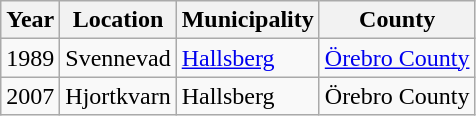<table class="wikitable">
<tr>
<th>Year</th>
<th>Location</th>
<th>Municipality</th>
<th>County</th>
</tr>
<tr>
<td>1989</td>
<td>Svennevad</td>
<td><a href='#'>Hallsberg</a></td>
<td><a href='#'>Örebro County</a></td>
</tr>
<tr>
<td>2007</td>
<td>Hjortkvarn</td>
<td>Hallsberg</td>
<td>Örebro County</td>
</tr>
</table>
